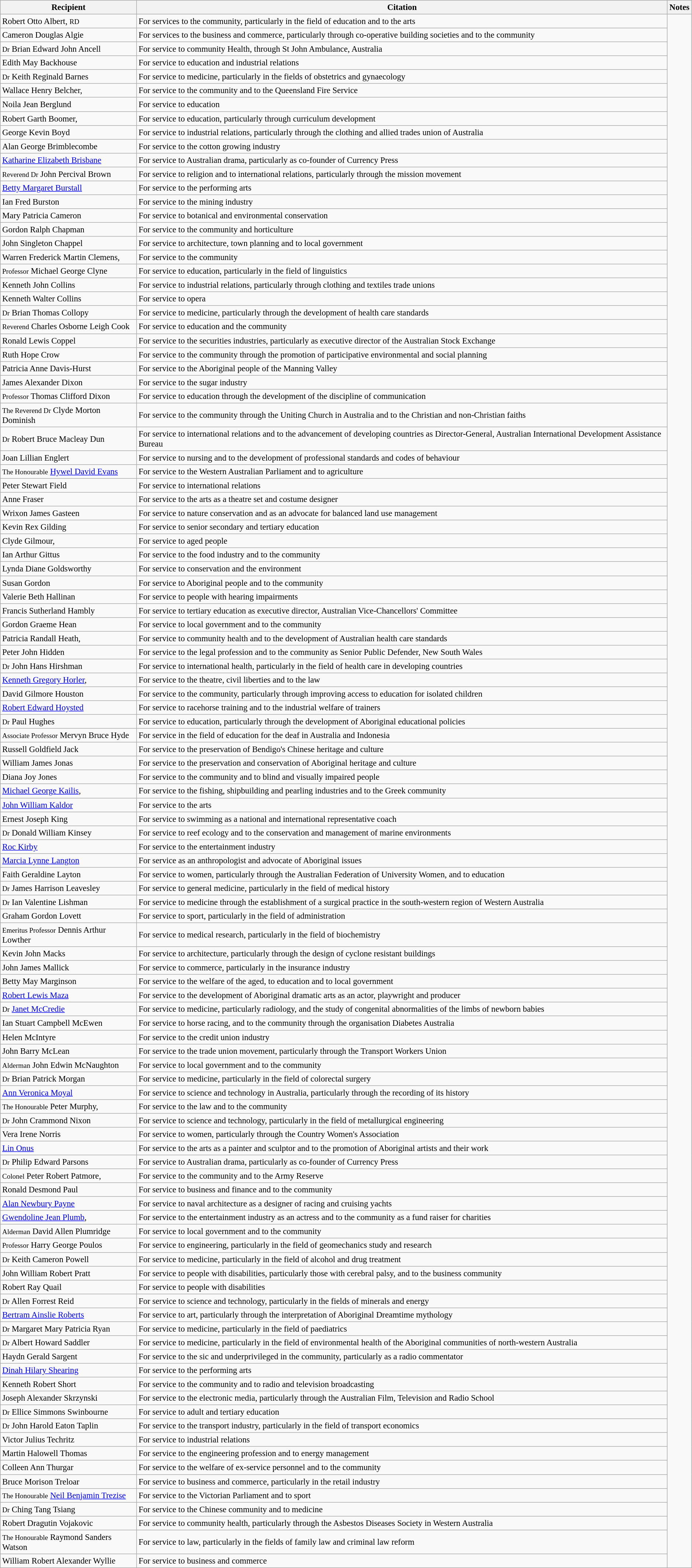<table class="wikitable" style="font-size:95%;">
<tr>
<th>Recipient</th>
<th>Citation</th>
<th>Notes</th>
</tr>
<tr>
<td>Robert Otto Albert,  <small>RD</small></td>
<td>For services to the community, particularly in the field of education and to the arts</td>
<td rowspan="109"></td>
</tr>
<tr>
<td>Cameron Douglas Algie</td>
<td>For services to the business and commerce, particularly through co-operative building societies and to the community</td>
</tr>
<tr>
<td><small>Dr</small> Brian Edward John Ancell</td>
<td>For service to community Health, through St John Ambulance, Australia</td>
</tr>
<tr>
<td>Edith May Backhouse</td>
<td>For service to education and industrial relations</td>
</tr>
<tr>
<td><small>Dr</small> Keith Reginald Barnes</td>
<td>For service to medicine, particularly in the fields of obstetrics and gynaecology</td>
</tr>
<tr>
<td>Wallace Henry Belcher, </td>
<td>For service to the community and to the Queensland Fire Service</td>
</tr>
<tr>
<td>Noila Jean Berglund</td>
<td>For service to education</td>
</tr>
<tr>
<td>Robert Garth Boomer, </td>
<td>For service to education, particularly through curriculum development</td>
</tr>
<tr>
<td>George Kevin Boyd</td>
<td>For service to industrial relations, particularly through the clothing and allied trades union of Australia</td>
</tr>
<tr>
<td>Alan George Brimblecombe</td>
<td>For service to the cotton growing industry</td>
</tr>
<tr>
<td><a href='#'>Katharine Elizabeth Brisbane</a></td>
<td>For service to Australian drama, particularly as co-founder of Currency Press</td>
</tr>
<tr>
<td><small>Reverend Dr</small> John Percival Brown</td>
<td>For service to religion and to international relations, particularly through the mission movement</td>
</tr>
<tr>
<td><a href='#'>Betty Margaret Burstall</a></td>
<td>For service to the performing arts</td>
</tr>
<tr>
<td>Ian Fred Burston</td>
<td>For service to the mining industry</td>
</tr>
<tr>
<td>Mary Patricia Cameron</td>
<td>For service to botanical and environmental conservation</td>
</tr>
<tr>
<td>Gordon Ralph Chapman</td>
<td>For service to the community and horticulture</td>
</tr>
<tr>
<td>John Singleton Chappel</td>
<td>For service to architecture, town planning and to local government</td>
</tr>
<tr>
<td>Warren Frederick Martin Clemens, </td>
<td>For service to the community</td>
</tr>
<tr>
<td><small>Professor</small> Michael George Clyne</td>
<td>For service to education, particularly in the field of linguistics</td>
</tr>
<tr>
<td>Kenneth John Collins</td>
<td>For service to industrial relations, particularly through clothing and textiles trade unions</td>
</tr>
<tr>
<td>Kenneth Walter Collins</td>
<td>For service to opera</td>
</tr>
<tr>
<td><small>Dr</small> Brian Thomas Collopy</td>
<td>For service to medicine, particularly through the development of health care standards</td>
</tr>
<tr>
<td><small>Reverend</small> Charles Osborne Leigh Cook</td>
<td>For service to education and the community</td>
</tr>
<tr>
<td>Ronald Lewis Coppel</td>
<td>For service to the securities industries, particularly as executive director of the Australian Stock Exchange</td>
</tr>
<tr>
<td>Ruth Hope Crow</td>
<td>For service to the community through the promotion of participative environmental and social planning</td>
</tr>
<tr>
<td>Patricia Anne Davis-Hurst</td>
<td>For service to the Aboriginal people of the Manning Valley</td>
</tr>
<tr>
<td>James Alexander Dixon</td>
<td>For service to the sugar industry</td>
</tr>
<tr>
<td><small>Professor</small> Thomas Clifford Dixon</td>
<td>For service to education through the development of the discipline of communication</td>
</tr>
<tr>
<td><small>The Reverend Dr</small> Clyde Morton Dominish</td>
<td>For service to the community through the Uniting Church in Australia and to the Christian and non-Christian faiths</td>
</tr>
<tr>
<td><small>Dr</small> Robert Bruce Macleay Dun</td>
<td>For service to international relations and to the advancement of developing countries as Director-General, Australian International Development Assistance Bureau</td>
</tr>
<tr>
<td>Joan Lillian Englert</td>
<td>For service to nursing and to the development of professional standards and codes of behaviour</td>
</tr>
<tr>
<td><small>The Honourable</small> <a href='#'>Hywel David Evans</a></td>
<td>For service to the Western Australian Parliament and to agriculture</td>
</tr>
<tr>
<td>Peter Stewart Field</td>
<td>For service to international relations</td>
</tr>
<tr>
<td>Anne Fraser</td>
<td>For service to the arts as a theatre set and costume designer</td>
</tr>
<tr>
<td>Wrixon James Gasteen</td>
<td>For service to nature conservation and as an advocate for balanced land use management</td>
</tr>
<tr>
<td>Kevin Rex Gilding</td>
<td>For service to senior secondary and tertiary education</td>
</tr>
<tr>
<td>Clyde Gilmour, </td>
<td>For service to aged people</td>
</tr>
<tr>
<td>Ian Arthur Gittus</td>
<td>For service to the food industry and to the community</td>
</tr>
<tr>
<td>Lynda Diane Goldsworthy</td>
<td>For service to conservation and the environment</td>
</tr>
<tr>
<td>Susan Gordon</td>
<td>For service to Aboriginal people and to the community</td>
</tr>
<tr>
<td>Valerie Beth Hallinan</td>
<td>For service to people with hearing impairments</td>
</tr>
<tr>
<td>Francis Sutherland Hambly</td>
<td>For service to tertiary education as executive director, Australian Vice-Chancellors' Committee</td>
</tr>
<tr>
<td>Gordon Graeme Hean</td>
<td>For service to local government and to the community</td>
</tr>
<tr>
<td>Patricia Randall Heath, </td>
<td>For service to community health and to the development of Australian health care standards</td>
</tr>
<tr>
<td>Peter John Hidden</td>
<td>For service to the legal profession and to the community as Senior Public Defender, New South Wales</td>
</tr>
<tr>
<td><small>Dr</small> John Hans Hirshman</td>
<td>For service to international health, particularly in the field of health care in developing countries</td>
</tr>
<tr>
<td><a href='#'>Kenneth Gregory Horler</a>, </td>
<td>For service to the theatre, civil liberties and to the law</td>
</tr>
<tr>
<td>David Gilmore Houston</td>
<td>For service to the community, particularly through improving access to education for isolated children</td>
</tr>
<tr>
<td><a href='#'>Robert Edward Hoysted</a></td>
<td>For service to racehorse training and to the industrial welfare of trainers</td>
</tr>
<tr>
<td><small>Dr</small> Paul Hughes</td>
<td>For service to education, particularly through the development of Aboriginal educational policies</td>
</tr>
<tr>
<td><small>Associate Professor</small> Mervyn Bruce Hyde</td>
<td>For service in the field of education for the deaf in Australia and Indonesia</td>
</tr>
<tr>
<td>Russell Goldfield Jack</td>
<td>For service to the preservation of Bendigo's Chinese heritage and culture</td>
</tr>
<tr>
<td>William James Jonas</td>
<td>For service to the preservation and conservation of Aboriginal heritage and culture</td>
</tr>
<tr>
<td>Diana Joy Jones</td>
<td>For service to the community and to blind and visually impaired people</td>
</tr>
<tr>
<td><a href='#'>Michael George Kailis</a>, </td>
<td>For service to the fishing, shipbuilding and pearling industries and to the Greek community</td>
</tr>
<tr>
<td><a href='#'>John William Kaldor</a></td>
<td>For service to the arts</td>
</tr>
<tr>
<td>Ernest Joseph King</td>
<td>For service to swimming as a national and international representative coach</td>
</tr>
<tr>
<td><small>Dr</small> Donald William Kinsey</td>
<td>For service to reef ecology and to the conservation and management of marine environments</td>
</tr>
<tr>
<td><a href='#'>Roc Kirby</a></td>
<td>For service to the entertainment industry</td>
</tr>
<tr>
<td><a href='#'>Marcia Lynne Langton</a></td>
<td>For service as an anthropologist and advocate of Aboriginal issues</td>
</tr>
<tr>
<td>Faith Geraldine Layton</td>
<td>For service to women, particularly through the Australian Federation of University Women, and to education</td>
</tr>
<tr>
<td><small>Dr</small> James Harrison Leavesley</td>
<td>For service to general medicine, particularly in the field of medical history</td>
</tr>
<tr>
<td><small>Dr</small> Ian Valentine Lishman</td>
<td>For service to medicine through the establishment of a surgical practice in the south-western region of Western Australia</td>
</tr>
<tr>
<td>Graham Gordon Lovett</td>
<td>For service to sport, particularly in the field of administration</td>
</tr>
<tr>
<td><small>Emeritus Professor</small> Dennis Arthur Lowther</td>
<td>For service to medical research, particularly in the field of biochemistry</td>
</tr>
<tr>
<td>Kevin John Macks</td>
<td>For service to architecture, particularly through the design of cyclone resistant buildings</td>
</tr>
<tr>
<td>John James Mallick</td>
<td>For service to commerce, particularly in the insurance industry</td>
</tr>
<tr>
<td>Betty May Marginson</td>
<td>For service to the welfare of the aged, to education and to local government</td>
</tr>
<tr>
<td><a href='#'>Robert Lewis Maza</a></td>
<td>For service to the development of Aboriginal dramatic arts as an actor, playwright and producer</td>
</tr>
<tr>
<td><small>Dr</small> <a href='#'>Janet McCredie</a></td>
<td>For service to medicine, particularly radiology, and the study of congenital abnormalities of the limbs of newborn babies</td>
</tr>
<tr>
<td>Ian Stuart Campbell McEwen</td>
<td>For service to horse racing, and to the community through the organisation Diabetes Australia</td>
</tr>
<tr>
<td>Helen McIntyre</td>
<td>For service to the credit union industry</td>
</tr>
<tr>
<td>John Barry McLean</td>
<td>For service to the trade union movement, particularly through the Transport Workers Union</td>
</tr>
<tr>
<td><small>Alderman</small> John Edwin McNaughton</td>
<td>For service to local government and to the community</td>
</tr>
<tr>
<td><small>Dr</small> Brian Patrick Morgan</td>
<td>For service to medicine, particularly in the field of colorectal surgery</td>
</tr>
<tr>
<td><a href='#'>Ann Veronica Moyal</a></td>
<td>For service to science and technology in Australia, particularly through the recording of its history</td>
</tr>
<tr>
<td><small>The Honourable</small> Peter Murphy, </td>
<td>For service to the law and to the community</td>
</tr>
<tr>
<td><small>Dr</small> John Crammond Nixon</td>
<td>For service to science and technology, particularly in the field of metallurgical engineering</td>
</tr>
<tr>
<td>Vera Irene Norris</td>
<td>For service to women, particularly through the Country Women's Association</td>
</tr>
<tr>
<td><a href='#'>Lin Onus</a></td>
<td>For service to the arts as a painter and sculptor and to the promotion of Aboriginal artists and their work</td>
</tr>
<tr>
<td><small>Dr</small> Philip Edward Parsons</td>
<td>For service to Australian drama, particularly as co-founder of Currency Press</td>
</tr>
<tr>
<td><small>Colonel</small> Peter Robert Patmore, </td>
<td>For service to the community and to the Army Reserve</td>
</tr>
<tr>
<td>Ronald Desmond Paul</td>
<td>For service to business and finance and to the community</td>
</tr>
<tr>
<td><a href='#'>Alan Newbury Payne</a></td>
<td>For service to naval architecture as a designer of racing and cruising yachts</td>
</tr>
<tr>
<td><a href='#'>Gwendoline Jean Plumb</a>, </td>
<td>For service to the entertainment industry as an actress and to the community as a fund raiser for charities</td>
</tr>
<tr>
<td><small>Alderman</small> David Allen Plumridge</td>
<td>For service to local government and to the community</td>
</tr>
<tr>
<td><small>Professor</small> Harry George Poulos</td>
<td>For service to engineering, particularly in the field of geomechanics study and research</td>
</tr>
<tr>
<td><small>Dr</small> Keith Cameron Powell</td>
<td>For service to medicine, particularly in the field of alcohol and drug treatment</td>
</tr>
<tr>
<td>John William Robert Pratt</td>
<td>For service to people with disabilities, particularly those with cerebral palsy, and to the business community</td>
</tr>
<tr>
<td>Robert Ray Quail</td>
<td>For service to people with disabilities</td>
</tr>
<tr>
<td><small>Dr</small> Allen Forrest Reid</td>
<td>For service to science and technology, particularly in the fields of minerals and energy</td>
</tr>
<tr>
<td><a href='#'>Bertram Ainslie Roberts</a></td>
<td>For service to art, particularly through the interpretation of Aboriginal Dreamtime mythology</td>
</tr>
<tr>
<td><small>Dr</small> Margaret Mary Patricia Ryan</td>
<td>For service to medicine, particularly in the field of paediatrics</td>
</tr>
<tr>
<td><small>Dr</small> Albert Howard Saddler</td>
<td>For service to medicine, particularly in the field of environmental health of the Aboriginal communities of north-western Australia</td>
</tr>
<tr>
<td>Haydn Gerald Sargent</td>
<td>For service to the sic and underprivileged in the community, particularly as a radio commentator</td>
</tr>
<tr>
<td><a href='#'>Dinah Hilary Shearing</a></td>
<td>For service to the performing arts</td>
</tr>
<tr>
<td>Kenneth Robert Short</td>
<td>For service to the community and to radio and television broadcasting</td>
</tr>
<tr>
<td>Joseph Alexander Skrzynski</td>
<td>For service to the electronic media, particularly through the Australian Film, Television and Radio School</td>
</tr>
<tr>
<td><small>Dr</small> Ellice Simmons Swinbourne</td>
<td>For service to adult and tertiary education</td>
</tr>
<tr>
<td><small>Dr</small> John Harold Eaton Taplin</td>
<td>For service to the transport industry, particularly in the field of transport economics</td>
</tr>
<tr>
<td>Victor Julius Techritz</td>
<td>For service to industrial relations</td>
</tr>
<tr>
<td>Martin Halowell Thomas</td>
<td>For service to the engineering profession and to energy management</td>
</tr>
<tr>
<td>Colleen Ann Thurgar</td>
<td>For service to the welfare of ex-service personnel and to the community</td>
</tr>
<tr>
<td>Bruce Morison Treloar</td>
<td>For service to business and commerce, particularly in the retail industry</td>
</tr>
<tr>
<td><small>The Honourable</small> <a href='#'>Neil Benjamin Trezise</a></td>
<td>For service to the Victorian Parliament and to sport</td>
</tr>
<tr>
<td><small>Dr</small> Ching Tang Tsiang</td>
<td>For service to the Chinese community and to medicine</td>
</tr>
<tr>
<td>Robert Dragutin Vojakovic</td>
<td>For service to community health, particularly through the Asbestos Diseases Society in Western Australia</td>
</tr>
<tr>
<td><small>The Honourable</small> Raymond Sanders Watson</td>
<td>For service to law, particularly in the fields of family law and criminal law reform</td>
</tr>
<tr>
<td>William Robert Alexander Wyllie</td>
<td>For service to business and commerce</td>
</tr>
</table>
